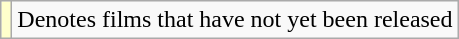<table class="wikitable sortable">
<tr>
<td style="background:#ffc;"></td>
<td>Denotes films that have not yet been released</td>
</tr>
</table>
